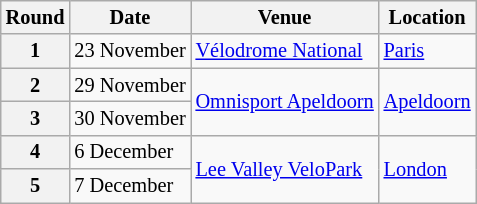<table class="wikitable plainrowheaders" style="font-size: 85%;">
<tr>
<th>Round</th>
<th>Date</th>
<th>Venue</th>
<th>Location</th>
</tr>
<tr>
<th>1</th>
<td>23 November</td>
<td> <a href='#'>Vélodrome National</a></td>
<td><a href='#'>Paris</a></td>
</tr>
<tr>
<th>2</th>
<td>29 November</td>
<td rowspan=2> <a href='#'>Omnisport Apeldoorn</a></td>
<td rowspan=2><a href='#'>Apeldoorn</a></td>
</tr>
<tr>
<th>3</th>
<td>30 November</td>
</tr>
<tr>
<th>4</th>
<td>6 December</td>
<td rowspan=2> <a href='#'>Lee Valley VeloPark</a></td>
<td rowspan=2><a href='#'>London</a></td>
</tr>
<tr>
<th>5</th>
<td>7 December</td>
</tr>
</table>
